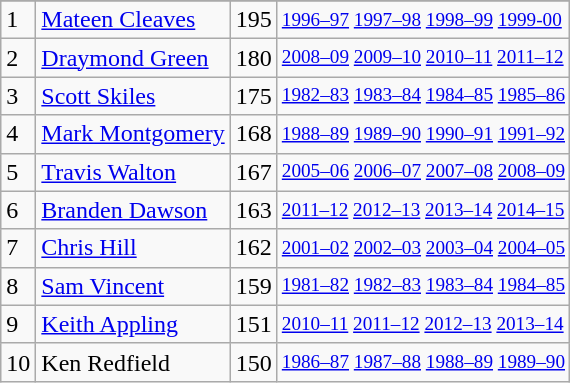<table class="wikitable">
<tr>
</tr>
<tr>
<td>1</td>
<td><a href='#'>Mateen Cleaves</a></td>
<td>195</td>
<td style="font-size:80%;"><a href='#'>1996–97</a> <a href='#'>1997–98</a> <a href='#'>1998–99</a> <a href='#'>1999-00</a></td>
</tr>
<tr>
<td>2</td>
<td><a href='#'>Draymond Green</a></td>
<td>180</td>
<td style="font-size:80%;"><a href='#'>2008–09</a> <a href='#'>2009–10</a> <a href='#'>2010–11</a> <a href='#'>2011–12</a></td>
</tr>
<tr>
<td>3</td>
<td><a href='#'>Scott Skiles</a></td>
<td>175</td>
<td style="font-size:80%;"><a href='#'>1982–83</a> <a href='#'>1983–84</a> <a href='#'>1984–85</a> <a href='#'>1985–86</a></td>
</tr>
<tr>
<td>4</td>
<td><a href='#'>Mark Montgomery</a></td>
<td>168</td>
<td style="font-size:80%;"><a href='#'>1988–89</a> <a href='#'>1989–90</a> <a href='#'>1990–91</a> <a href='#'>1991–92</a></td>
</tr>
<tr>
<td>5</td>
<td><a href='#'>Travis Walton</a></td>
<td>167</td>
<td style="font-size:80%;"><a href='#'>2005–06</a> <a href='#'>2006–07</a> <a href='#'>2007–08</a> <a href='#'>2008–09</a></td>
</tr>
<tr>
<td>6</td>
<td><a href='#'>Branden Dawson</a></td>
<td>163</td>
<td style="font-size:80%;"><a href='#'>2011–12</a> <a href='#'>2012–13</a> <a href='#'>2013–14</a> <a href='#'>2014–15</a></td>
</tr>
<tr>
<td>7</td>
<td><a href='#'>Chris Hill</a></td>
<td>162</td>
<td style="font-size:80%;"><a href='#'>2001–02</a> <a href='#'>2002–03</a> <a href='#'>2003–04</a> <a href='#'>2004–05</a></td>
</tr>
<tr>
<td>8</td>
<td><a href='#'>Sam Vincent</a></td>
<td>159</td>
<td style="font-size:80%;"><a href='#'>1981–82</a> <a href='#'>1982–83</a> <a href='#'>1983–84</a> <a href='#'>1984–85</a></td>
</tr>
<tr>
<td>9</td>
<td><a href='#'>Keith Appling</a></td>
<td>151</td>
<td style="font-size:80%;"><a href='#'>2010–11</a> <a href='#'>2011–12</a> <a href='#'>2012–13</a> <a href='#'>2013–14</a></td>
</tr>
<tr>
<td>10</td>
<td>Ken Redfield</td>
<td>150</td>
<td style="font-size:80%;"><a href='#'>1986–87</a> <a href='#'>1987–88</a> <a href='#'>1988–89</a> <a href='#'>1989–90</a></td>
</tr>
</table>
